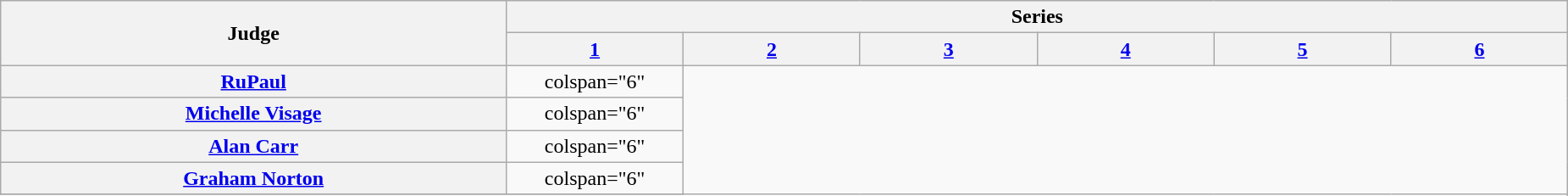<table class="wikitable plainrowheaders" style="text-align:center">
<tr>
<th rowspan="2" style="width:20%;" scope="col">Judge</th>
<th colspan="6">Series</th>
</tr>
<tr>
<th style="width:7%;" scope="colspan"><a href='#'>1</a></th>
<th style="width:7%;" scope="colspan"><a href='#'>2</a></th>
<th style="width:7%;" scope="colspan"><a href='#'>3</a></th>
<th style="width:7%;" scope="colspan"><a href='#'>4</a></th>
<th style="width:7%;" scope="colspan"><a href='#'>5</a></th>
<th style="width:7%;" scope="colspan"><a href='#'>6</a></th>
</tr>
<tr>
<th scope="row" style="text-align: center;"><a href='#'>RuPaul</a></th>
<td>colspan="6" </td>
</tr>
<tr>
<th scope="row" style="text-align: center;"><a href='#'>Michelle Visage</a></th>
<td>colspan="6" </td>
</tr>
<tr>
<th scope="row" style="text-align: center;"><a href='#'>Alan Carr</a></th>
<td>colspan="6" </td>
</tr>
<tr>
<th scope="row" style="text-align: center;"><a href='#'>Graham Norton</a></th>
<td>colspan="6" </td>
</tr>
<tr>
</tr>
</table>
